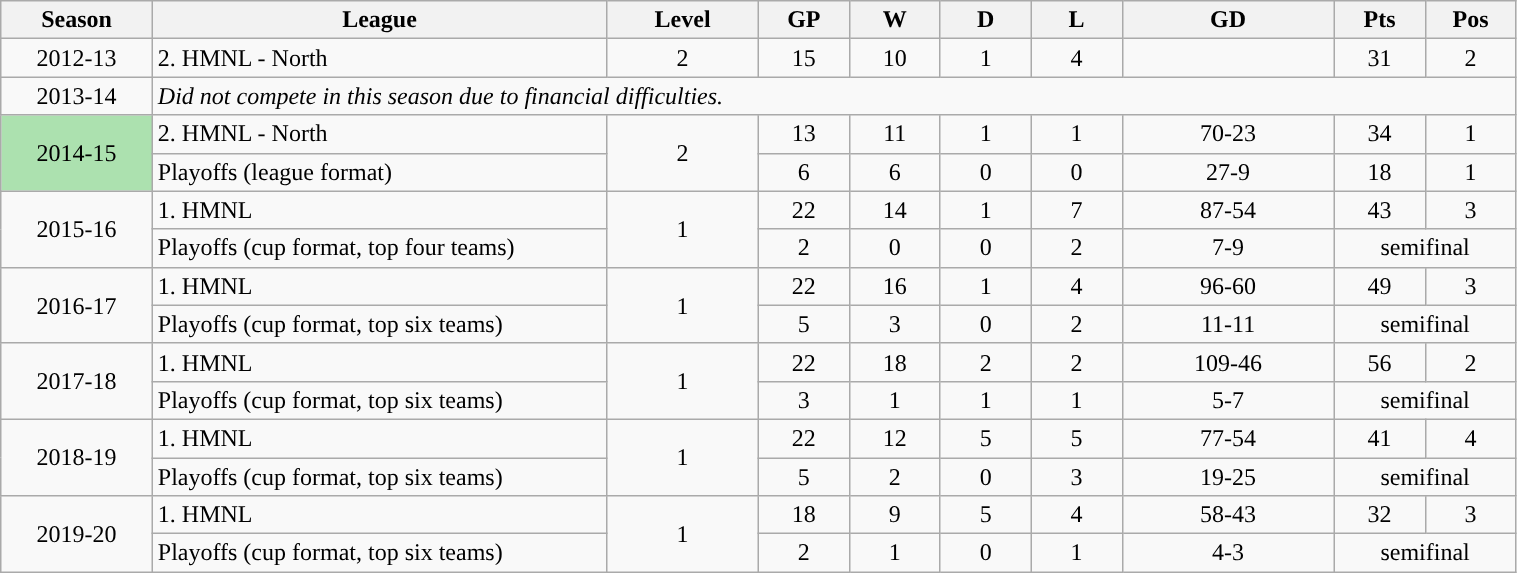<table class="wikitable" style="width:80%; text-align:center;">
<tr>
<th width="10%">Season</th>
<th width="30%">League</th>
<th width="10%">Level</th>
<th width="6%">GP</th>
<th width="6%">W</th>
<th width="6%">D</th>
<th width="6%">L</th>
<th width="14%">GD</th>
<th width="6%">Pts</th>
<th width="6%">Pos</th>
</tr>
<tr>
<td>2012-13</td>
<td style="text-align:left;">2. HMNL - North</td>
<td>2</td>
<td>15</td>
<td>10</td>
<td>1</td>
<td>4</td>
<td></td>
<td>31</td>
<td>2</td>
</tr>
<tr>
<td>2013-14</td>
<td style="text-align:left;" colspan="9"><em>Did not compete in this season due to financial difficulties.</em></td>
</tr>
<tr>
<td rowspan="2" bgcolor="#ACE1AF">2014-15</td>
<td style="text-align:left;">2. HMNL - North</td>
<td rowspan=2>2</td>
<td>13</td>
<td>11</td>
<td>1</td>
<td>1</td>
<td>70-23</td>
<td>34</td>
<td>1</td>
</tr>
<tr>
<td style="text-align:left;">Playoffs (league format)</td>
<td>6</td>
<td>6</td>
<td>0</td>
<td>0</td>
<td>27-9</td>
<td>18</td>
<td>1</td>
</tr>
<tr>
<td rowspan=2>2015-16</td>
<td style="text-align:left;">1. HMNL</td>
<td rowspan=2>1</td>
<td>22</td>
<td>14</td>
<td>1</td>
<td>7</td>
<td>87-54</td>
<td>43</td>
<td>3</td>
</tr>
<tr>
<td style="text-align:left;">Playoffs (cup format, top four teams)</td>
<td>2</td>
<td>0</td>
<td>0</td>
<td>2</td>
<td>7-9</td>
<td colspan=2>semifinal</td>
</tr>
<tr>
<td rowspan=2>2016-17</td>
<td style="text-align:left;">1. HMNL</td>
<td rowspan=2>1</td>
<td>22</td>
<td>16</td>
<td>1</td>
<td>4</td>
<td>96-60</td>
<td>49</td>
<td>3</td>
</tr>
<tr>
<td style="text-align:left;">Playoffs (cup format, top six teams)</td>
<td>5</td>
<td>3</td>
<td>0</td>
<td>2</td>
<td>11-11</td>
<td colspan=2>semifinal</td>
</tr>
<tr>
<td rowspan=2>2017-18</td>
<td style="text-align:left;">1. HMNL</td>
<td rowspan=2>1</td>
<td>22</td>
<td>18</td>
<td>2</td>
<td>2</td>
<td>109-46</td>
<td>56</td>
<td>2</td>
</tr>
<tr>
<td style="text-align:left;">Playoffs (cup format, top six teams)</td>
<td>3</td>
<td>1</td>
<td>1</td>
<td>1</td>
<td>5-7</td>
<td colspan=2>semifinal</td>
</tr>
<tr>
<td rowspan=2>2018-19</td>
<td style="text-align:left;">1. HMNL</td>
<td rowspan=2>1</td>
<td>22</td>
<td>12</td>
<td>5</td>
<td>5</td>
<td>77-54</td>
<td>41</td>
<td>4</td>
</tr>
<tr>
<td style="text-align:left;">Playoffs (cup format, top six teams)</td>
<td>5</td>
<td>2</td>
<td>0</td>
<td>3</td>
<td>19-25</td>
<td colspan=2>semifinal</td>
</tr>
<tr>
<td rowspan=2>2019-20</td>
<td style="text-align:left;">1. HMNL</td>
<td rowspan=2>1</td>
<td>18</td>
<td>9</td>
<td>5</td>
<td>4</td>
<td>58-43</td>
<td>32</td>
<td>3</td>
</tr>
<tr>
<td style="text-align:left;">Playoffs (cup format, top six teams)</td>
<td>2</td>
<td>1</td>
<td>0</td>
<td>1</td>
<td>4-3</td>
<td colspan=2>semifinal</td>
</tr>
</table>
